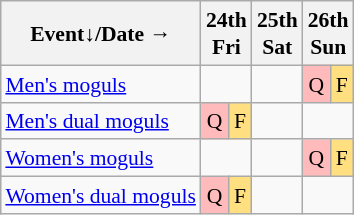<table class="wikitable" style="margin:0.5em auto; font-size:90%; line-height:1.25em; text-align:center;">
<tr>
<th>Event↓/Date →</th>
<th colspan=2>24th<br>Fri</th>
<th>25th<br>Sat</th>
<th colspan=2>26th<br>Sun</th>
</tr>
<tr>
<td align="left"><a href='#'>Men's moguls</a></td>
<td colspan=2></td>
<td></td>
<td bgcolor="#FFBBBB">Q</td>
<td bgcolor="#FFDF80">F</td>
</tr>
<tr>
<td align="left"><a href='#'>Men's dual moguls</a></td>
<td bgcolor="#FFBBBB">Q</td>
<td bgcolor="#FFDF80">F</td>
<td></td>
<td colspan=2></td>
</tr>
<tr>
<td align="left"><a href='#'>Women's moguls</a></td>
<td colspan=2></td>
<td></td>
<td bgcolor="#FFBBBB">Q</td>
<td bgcolor="#FFDF80">F</td>
</tr>
<tr>
<td align="left"><a href='#'>Women's dual moguls</a></td>
<td bgcolor="#FFBBBB">Q</td>
<td bgcolor="#FFDF80">F</td>
<td></td>
<td colspan=2></td>
</tr>
</table>
